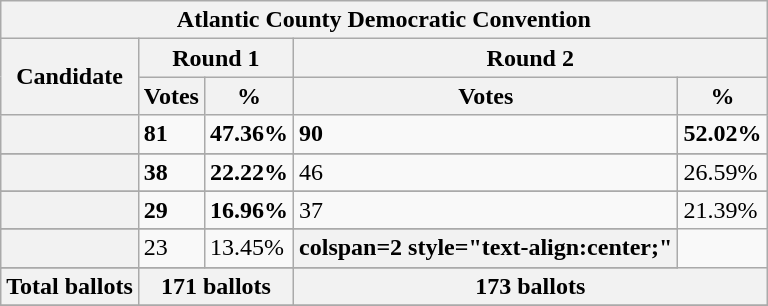<table class="wikitable sortable">
<tr>
<th colspan=" 19 ">Atlantic County Democratic Convention</th>
</tr>
<tr style="background:#eee; text-align:center;">
<th rowspan=2 style="text-align:center;">Candidate</th>
<th colspan=2 style="text-align:center;">Round 1</th>
<th colspan=2 style="text-align:center;">Round 2</th>
</tr>
<tr>
<th>Votes</th>
<th>%</th>
<th>Votes</th>
<th>%</th>
</tr>
<tr>
<th scope="row" style="text-align:left;"></th>
<td><strong>81</strong></td>
<td><strong>47.36%</strong></td>
<td><strong>90</strong></td>
<td><strong>52.02%</strong></td>
</tr>
<tr>
</tr>
<tr>
</tr>
<tr>
<th scope="row" style="text-align:left;"></th>
<td><strong>38</strong></td>
<td><strong>22.22%</strong></td>
<td>46</td>
<td>26.59%</td>
</tr>
<tr>
</tr>
<tr>
</tr>
<tr>
<th scope="row" style="text-align:left;"></th>
<td><strong>29</strong></td>
<td><strong>16.96%</strong></td>
<td>37</td>
<td>21.39%</td>
</tr>
<tr>
</tr>
<tr>
</tr>
<tr>
<th scope="row" style="text-align:left;"></th>
<td>23</td>
<td>13.45%</td>
<th>colspan=2 style="text-align:center;" </th>
</tr>
<tr>
</tr>
<tr>
<th scope="row" style="text-align:left;">Total ballots</th>
<th colspan="2">171 ballots</th>
<th colspan="2">173 ballots</th>
</tr>
<tr>
</tr>
</table>
